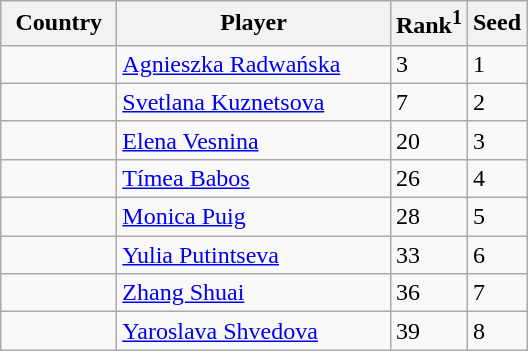<table class="sortable wikitable">
<tr>
<th width="70">Country</th>
<th width="175">Player</th>
<th>Rank<sup>1</sup></th>
<th>Seed</th>
</tr>
<tr>
<td></td>
<td><a href='#'>Agnieszka Radwańska</a></td>
<td>3</td>
<td>1</td>
</tr>
<tr>
<td></td>
<td><a href='#'>Svetlana Kuznetsova</a></td>
<td>7</td>
<td>2</td>
</tr>
<tr>
<td></td>
<td><a href='#'>Elena Vesnina</a></td>
<td>20</td>
<td>3</td>
</tr>
<tr>
<td></td>
<td><a href='#'>Tímea Babos</a></td>
<td>26</td>
<td>4</td>
</tr>
<tr>
<td></td>
<td><a href='#'>Monica Puig</a></td>
<td>28</td>
<td>5</td>
</tr>
<tr>
<td></td>
<td><a href='#'>Yulia Putintseva</a></td>
<td>33</td>
<td>6</td>
</tr>
<tr>
<td></td>
<td><a href='#'>Zhang Shuai</a></td>
<td>36</td>
<td>7</td>
</tr>
<tr>
<td></td>
<td><a href='#'>Yaroslava Shvedova</a></td>
<td>39</td>
<td>8</td>
</tr>
</table>
